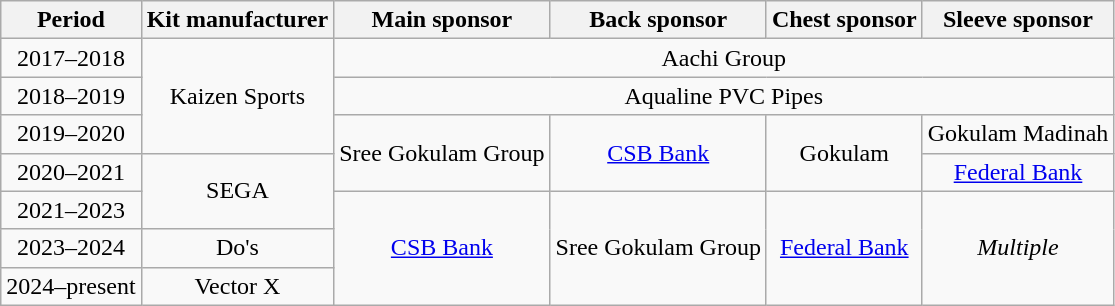<table class="wikitable" style="text-align:center;margin-left:1em;float:center">
<tr>
<th>Period</th>
<th>Kit manufacturer</th>
<th>Main sponsor</th>
<th>Back sponsor</th>
<th>Chest sponsor</th>
<th>Sleeve sponsor</th>
</tr>
<tr>
<td>2017–2018</td>
<td rowspan=3>Kaizen Sports</td>
<td colspan=4>Aachi Group</td>
</tr>
<tr>
<td>2018–2019</td>
<td colspan=4>Aqualine PVC Pipes</td>
</tr>
<tr>
<td>2019–2020</td>
<td rowspan=2>Sree Gokulam Group</td>
<td rowspan=2><a href='#'>CSB Bank</a></td>
<td rowspan=2>Gokulam</td>
<td>Gokulam Madinah</td>
</tr>
<tr>
<td>2020–2021</td>
<td rowspan=2>SEGA</td>
<td><a href='#'>Federal Bank</a></td>
</tr>
<tr>
<td>2021–2023</td>
<td rowspan="3"><a href='#'>CSB Bank</a></td>
<td rowspan="3">Sree Gokulam Group</td>
<td rowspan="3"><a href='#'>Federal Bank</a></td>
<td rowspan="3"><em>Multiple</em></td>
</tr>
<tr>
<td>2023–2024</td>
<td>Do's</td>
</tr>
<tr>
<td>2024–present</td>
<td>Vector X</td>
</tr>
</table>
